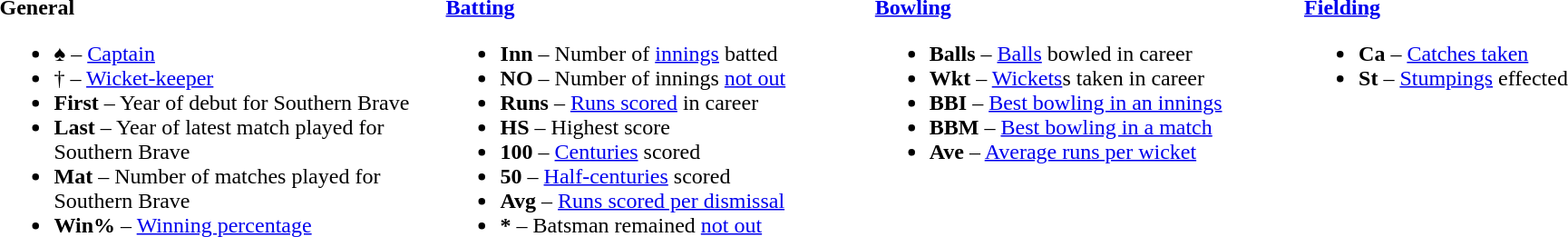<table>
<tr>
<td valign="top" style="width:26%"><br><strong>General</strong><ul><li>♠ – <a href='#'>Captain</a></li><li>† – <a href='#'>Wicket-keeper</a></li><li><strong>First</strong> – Year of debut for Southern Brave</li><li><strong>Last</strong> – Year of latest match played for Southern Brave</li><li><strong>Mat</strong> – Number of matches played for Southern Brave</li><li><strong>Win%</strong> – <a href='#'>Winning percentage</a></li></ul></td>
<td valign="top" style="width:25%"><br><strong><a href='#'>Batting</a></strong><ul><li><strong>Inn</strong> – Number of <a href='#'>innings</a> batted</li><li><strong>NO</strong> – Number of innings <a href='#'>not out</a></li><li><strong>Runs</strong> – <a href='#'>Runs scored</a> in career</li><li><strong>HS</strong> – Highest score</li><li><strong>100</strong> – <a href='#'>Centuries</a> scored</li><li><strong>50</strong> – <a href='#'>Half-centuries</a> scored</li><li><strong>Avg</strong> – <a href='#'>Runs scored per dismissal</a></li><li><strong>*</strong> – Batsman remained <a href='#'>not out</a></li></ul></td>
<td valign="top" style="width:25%"><br><strong><a href='#'>Bowling</a></strong><ul><li><strong>Balls</strong> – <a href='#'>Balls</a> bowled in career</li><li><strong>Wkt</strong> – <a href='#'>Wickets</a>s taken in career</li><li><strong>BBI</strong> – <a href='#'>Best bowling in an innings</a></li><li><strong>BBM</strong> – <a href='#'>Best bowling in a match</a></li><li><strong>Ave</strong> – <a href='#'>Average runs per wicket</a></li></ul></td>
<td valign="top" style="width:24%"><br><strong><a href='#'>Fielding</a></strong><ul><li><strong>Ca</strong> – <a href='#'>Catches taken</a></li><li><strong>St</strong> – <a href='#'>Stumpings</a> effected</li></ul></td>
</tr>
</table>
